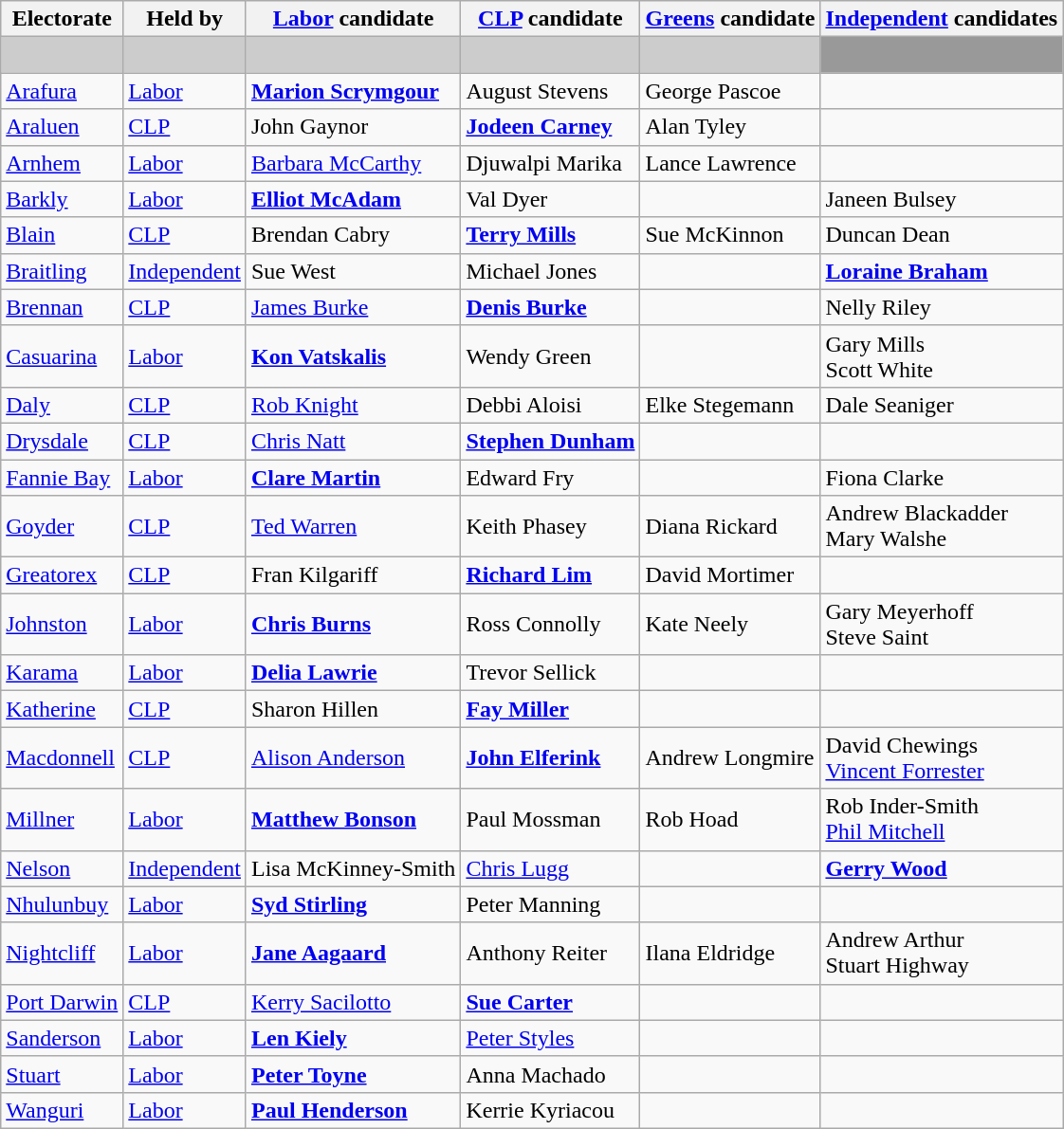<table class="wikitable">
<tr>
<th>Electorate</th>
<th>Held by</th>
<th><a href='#'>Labor</a> candidate</th>
<th><a href='#'>CLP</a> candidate</th>
<th><a href='#'>Greens</a> candidate</th>
<th><a href='#'>Independent</a> candidates</th>
</tr>
<tr style="background:#ccc;">
<td></td>
<td></td>
<td></td>
<td></td>
<td></td>
<td style="background:#999;"> </td>
</tr>
<tr>
<td><a href='#'>Arafura</a></td>
<td><a href='#'>Labor</a></td>
<td><strong><a href='#'>Marion Scrymgour</a></strong></td>
<td>August Stevens</td>
<td>George Pascoe</td>
<td></td>
</tr>
<tr>
<td><a href='#'>Araluen</a></td>
<td><a href='#'>CLP</a></td>
<td>John Gaynor</td>
<td><strong><a href='#'>Jodeen Carney</a></strong></td>
<td>Alan Tyley</td>
<td></td>
</tr>
<tr>
<td><a href='#'>Arnhem</a></td>
<td><a href='#'>Labor</a></td>
<td><a href='#'>Barbara McCarthy</a></td>
<td>Djuwalpi Marika</td>
<td>Lance Lawrence</td>
<td></td>
</tr>
<tr>
<td><a href='#'>Barkly</a></td>
<td><a href='#'>Labor</a></td>
<td><strong><a href='#'>Elliot McAdam</a></strong></td>
<td>Val Dyer</td>
<td></td>
<td>Janeen Bulsey</td>
</tr>
<tr>
<td><a href='#'>Blain</a></td>
<td><a href='#'>CLP</a></td>
<td>Brendan Cabry</td>
<td><strong><a href='#'>Terry Mills</a></strong></td>
<td>Sue McKinnon</td>
<td>Duncan Dean</td>
</tr>
<tr>
<td><a href='#'>Braitling</a></td>
<td><a href='#'>Independent</a></td>
<td>Sue West</td>
<td>Michael Jones</td>
<td></td>
<td><strong><a href='#'>Loraine Braham</a></strong></td>
</tr>
<tr>
<td><a href='#'>Brennan</a></td>
<td><a href='#'>CLP</a></td>
<td><a href='#'>James Burke</a></td>
<td><strong><a href='#'>Denis Burke</a></strong></td>
<td></td>
<td>Nelly Riley</td>
</tr>
<tr>
<td><a href='#'>Casuarina</a></td>
<td><a href='#'>Labor</a></td>
<td><strong><a href='#'>Kon Vatskalis</a></strong></td>
<td>Wendy Green</td>
<td></td>
<td>Gary Mills<br>Scott White</td>
</tr>
<tr>
<td><a href='#'>Daly</a></td>
<td><a href='#'>CLP</a></td>
<td><a href='#'>Rob Knight</a></td>
<td>Debbi Aloisi</td>
<td>Elke Stegemann</td>
<td>Dale Seaniger</td>
</tr>
<tr>
<td><a href='#'>Drysdale</a></td>
<td><a href='#'>CLP</a></td>
<td><a href='#'>Chris Natt</a></td>
<td><strong><a href='#'>Stephen Dunham</a></strong></td>
<td></td>
<td></td>
</tr>
<tr>
<td><a href='#'>Fannie Bay</a></td>
<td><a href='#'>Labor</a></td>
<td><strong><a href='#'>Clare Martin</a></strong></td>
<td>Edward Fry</td>
<td></td>
<td>Fiona Clarke</td>
</tr>
<tr>
<td><a href='#'>Goyder</a></td>
<td><a href='#'>CLP</a></td>
<td><a href='#'>Ted Warren</a></td>
<td>Keith Phasey</td>
<td>Diana Rickard</td>
<td>Andrew Blackadder<br>Mary Walshe</td>
</tr>
<tr>
<td><a href='#'>Greatorex</a></td>
<td><a href='#'>CLP</a></td>
<td>Fran Kilgariff</td>
<td><strong><a href='#'>Richard Lim</a></strong></td>
<td>David Mortimer</td>
<td></td>
</tr>
<tr>
<td><a href='#'>Johnston</a></td>
<td><a href='#'>Labor</a></td>
<td><strong><a href='#'>Chris Burns</a></strong></td>
<td>Ross Connolly</td>
<td>Kate Neely</td>
<td>Gary Meyerhoff<br>Steve Saint</td>
</tr>
<tr>
<td><a href='#'>Karama</a></td>
<td><a href='#'>Labor</a></td>
<td><strong><a href='#'>Delia Lawrie</a></strong></td>
<td>Trevor Sellick</td>
<td></td>
<td></td>
</tr>
<tr>
<td><a href='#'>Katherine</a></td>
<td><a href='#'>CLP</a></td>
<td>Sharon Hillen</td>
<td><strong><a href='#'>Fay Miller</a></strong></td>
<td></td>
<td></td>
</tr>
<tr>
<td><a href='#'>Macdonnell</a></td>
<td><a href='#'>CLP</a></td>
<td><a href='#'>Alison Anderson</a></td>
<td><strong><a href='#'>John Elferink</a></strong></td>
<td>Andrew Longmire</td>
<td>David Chewings<br><a href='#'>Vincent Forrester</a></td>
</tr>
<tr>
<td><a href='#'>Millner</a></td>
<td><a href='#'>Labor</a></td>
<td><strong><a href='#'>Matthew Bonson</a></strong></td>
<td>Paul Mossman</td>
<td>Rob Hoad</td>
<td>Rob Inder-Smith<br><a href='#'>Phil Mitchell</a></td>
</tr>
<tr>
<td><a href='#'>Nelson</a></td>
<td><a href='#'>Independent</a></td>
<td>Lisa McKinney-Smith</td>
<td><a href='#'>Chris Lugg</a></td>
<td></td>
<td><strong><a href='#'>Gerry Wood</a></strong></td>
</tr>
<tr>
<td><a href='#'>Nhulunbuy</a></td>
<td><a href='#'>Labor</a></td>
<td><strong><a href='#'>Syd Stirling</a></strong></td>
<td>Peter Manning</td>
<td></td>
<td></td>
</tr>
<tr>
<td><a href='#'>Nightcliff</a></td>
<td><a href='#'>Labor</a></td>
<td><strong><a href='#'>Jane Aagaard</a></strong></td>
<td>Anthony Reiter</td>
<td>Ilana Eldridge</td>
<td>Andrew Arthur<br>Stuart Highway</td>
</tr>
<tr>
<td><a href='#'>Port Darwin</a></td>
<td><a href='#'>CLP</a></td>
<td><a href='#'>Kerry Sacilotto</a></td>
<td><strong><a href='#'>Sue Carter</a></strong></td>
<td></td>
<td></td>
</tr>
<tr>
<td><a href='#'>Sanderson</a></td>
<td><a href='#'>Labor</a></td>
<td><strong><a href='#'>Len Kiely</a></strong></td>
<td><a href='#'>Peter Styles</a></td>
<td></td>
<td></td>
</tr>
<tr>
<td><a href='#'>Stuart</a></td>
<td><a href='#'>Labor</a></td>
<td><strong><a href='#'>Peter Toyne</a></strong></td>
<td>Anna Machado</td>
<td></td>
<td></td>
</tr>
<tr>
<td><a href='#'>Wanguri</a></td>
<td><a href='#'>Labor</a></td>
<td><strong><a href='#'>Paul Henderson</a></strong></td>
<td>Kerrie Kyriacou</td>
<td></td>
<td></td>
</tr>
</table>
